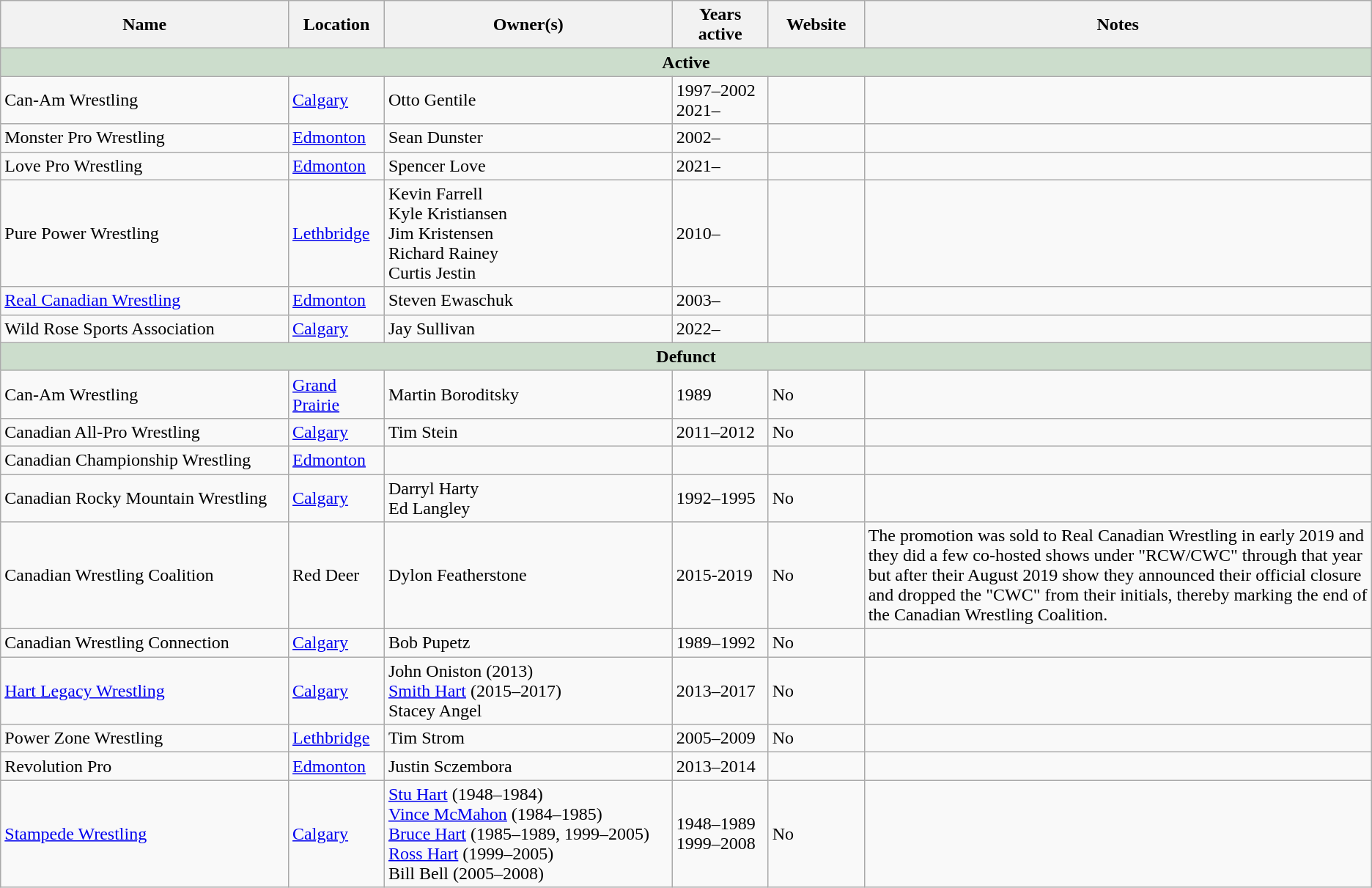<table class=wikitable>
<tr>
<th width="21%">Name</th>
<th width="7%">Location</th>
<th width="21%">Owner(s)</th>
<th width="7%">Years active</th>
<th width="7%">Website</th>
<th width="55%">Notes</th>
</tr>
<tr>
<td colspan=7 style="background: #ccddcc;" align=center><strong>Active</strong></td>
</tr>
<tr>
<td>Can-Am Wrestling</td>
<td><a href='#'>Calgary</a></td>
<td>Otto Gentile</td>
<td>1997–2002<br>2021–</td>
<td></td>
<td></td>
</tr>
<tr>
<td>Monster Pro Wrestling</td>
<td><a href='#'>Edmonton</a></td>
<td>Sean Dunster</td>
<td>2002–</td>
<td></td>
</tr>
<tr>
<td>Love Pro Wrestling</td>
<td><a href='#'>Edmonton</a></td>
<td>Spencer Love</td>
<td>2021–</td>
<td></td>
<td></td>
</tr>
<tr>
<td>Pure Power Wrestling</td>
<td><a href='#'>Lethbridge</a></td>
<td>Kevin Farrell<br>Kyle Kristiansen<br>Jim Kristensen<br>Richard Rainey<br>Curtis Jestin</td>
<td>2010–</td>
<td></td>
<td></td>
</tr>
<tr>
<td><a href='#'>Real Canadian Wrestling</a></td>
<td><a href='#'>Edmonton</a></td>
<td>Steven Ewaschuk</td>
<td>2003–</td>
<td></td>
<td></td>
</tr>
<tr>
<td>Wild Rose Sports Association</td>
<td><a href='#'>Calgary</a></td>
<td>Jay Sullivan</td>
<td>2022–</td>
<td></td>
<td></td>
</tr>
<tr>
<td colspan=7 style="background: #ccddcc;" align=center><strong>Defunct</strong></td>
</tr>
<tr>
<td>Can-Am Wrestling</td>
<td><a href='#'>Grand Prairie</a></td>
<td>Martin Boroditsky</td>
<td>1989</td>
<td>No</td>
<td></td>
</tr>
<tr>
<td>Canadian All-Pro Wrestling</td>
<td><a href='#'>Calgary</a></td>
<td>Tim Stein</td>
<td>2011–2012</td>
<td>No</td>
<td></td>
</tr>
<tr>
<td>Canadian Championship Wrestling</td>
<td><a href='#'>Edmonton</a></td>
<td></td>
<td></td>
<td></td>
<td></td>
</tr>
<tr>
<td>Canadian Rocky Mountain Wrestling</td>
<td><a href='#'>Calgary</a></td>
<td>Darryl Harty<br>Ed Langley</td>
<td>1992–1995</td>
<td>No</td>
<td></td>
</tr>
<tr>
<td>Canadian Wrestling Coalition</td>
<td>Red Deer</td>
<td>Dylon Featherstone</td>
<td>2015-2019</td>
<td>No</td>
<td>The promotion was sold to Real Canadian Wrestling in early 2019 and they did a few co-hosted shows under "RCW/CWC" through that year but after their August 2019 show they announced their official closure and dropped the "CWC" from their initials, thereby marking the end of the Canadian Wrestling Coalition.</td>
</tr>
<tr>
<td>Canadian Wrestling Connection</td>
<td><a href='#'>Calgary</a></td>
<td>Bob Pupetz</td>
<td>1989–1992</td>
<td>No</td>
<td></td>
</tr>
<tr>
<td><a href='#'>Hart Legacy Wrestling</a></td>
<td><a href='#'>Calgary</a></td>
<td>John Oniston (2013)<br> <a href='#'>Smith Hart</a> (2015–2017)<br> Stacey Angel</td>
<td>2013–2017</td>
<td>No</td>
<td></td>
</tr>
<tr>
<td>Power Zone Wrestling</td>
<td><a href='#'>Lethbridge</a></td>
<td>Tim Strom</td>
<td>2005–2009</td>
<td>No</td>
<td></td>
</tr>
<tr>
<td>Revolution Pro</td>
<td><a href='#'>Edmonton</a></td>
<td>Justin Sczembora</td>
<td>2013–2014</td>
<td></td>
</tr>
<tr>
<td><a href='#'>Stampede Wrestling</a></td>
<td><a href='#'>Calgary</a></td>
<td><a href='#'>Stu Hart</a> (1948–1984)<br><a href='#'>Vince McMahon</a> (1984–1985)<br><a href='#'>Bruce Hart</a> (1985–1989, 1999–2005)<br><a href='#'>Ross Hart</a> (1999–2005)<br>Bill Bell (2005–2008)</td>
<td>1948–1989<br>1999–2008</td>
<td>No</td>
<td></td>
</tr>
</table>
